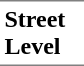<table border=0 cellspacing=0 cellpadding=3>
<tr>
<td style="border-bottom:solid 1px gray;border-top:solid 1px gray;" width=50 valign=top><strong>Street Level</strong></td>
</tr>
</table>
